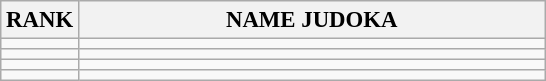<table class="wikitable" style="font-size:95%;">
<tr>
<th>RANK</th>
<th align="left" style="width: 20em">NAME JUDOKA</th>
</tr>
<tr>
<td align="center"></td>
<td></td>
</tr>
<tr>
<td align="center"></td>
<td></td>
</tr>
<tr>
<td align="center"></td>
<td></td>
</tr>
<tr>
<td align="center"></td>
<td></td>
</tr>
</table>
